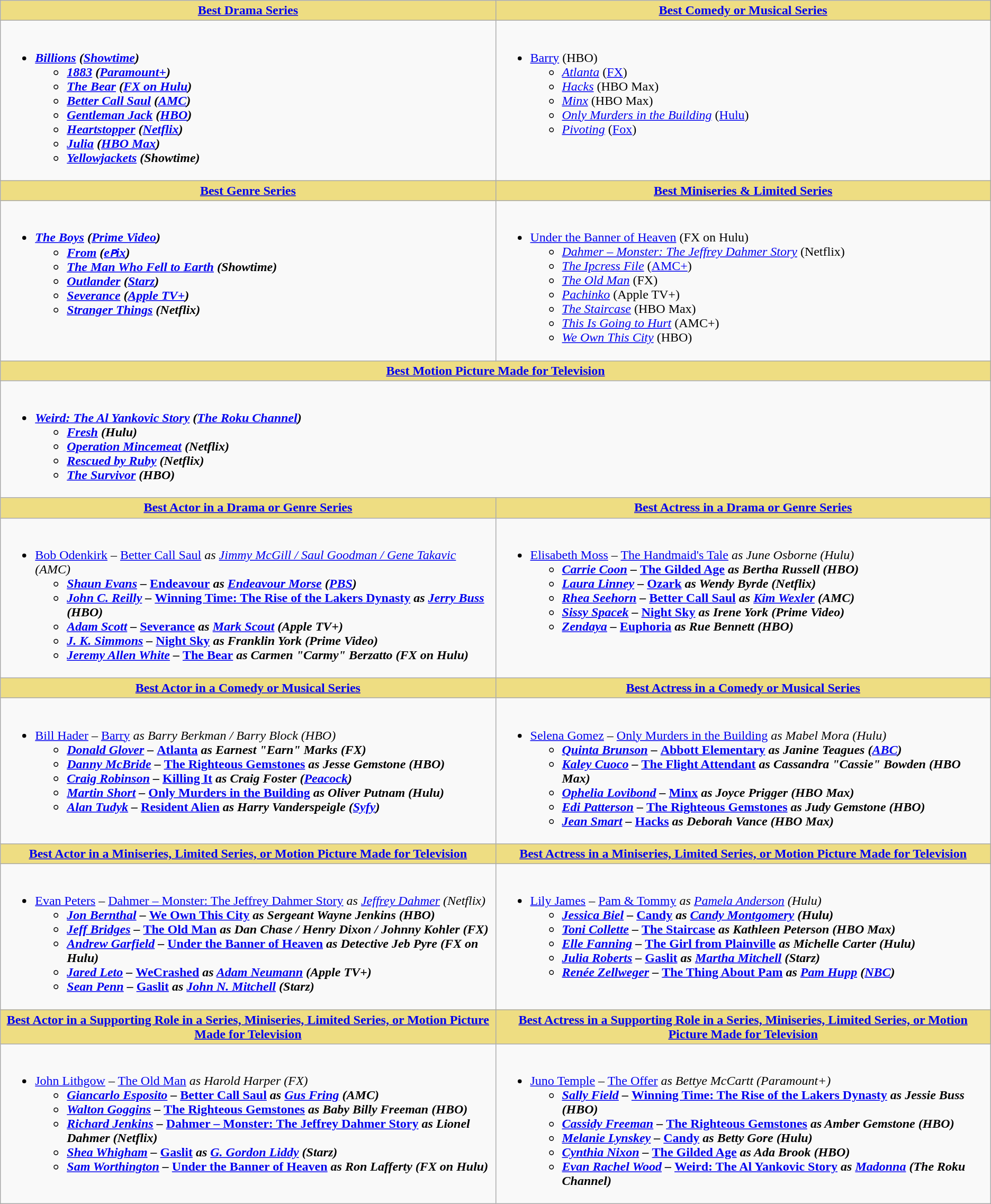<table class="wikitable">
<tr>
<th style="background:#EEDD82; width:50%"><a href='#'>Best Drama Series</a></th>
<th style="background:#EEDD82; width:50%"><a href='#'>Best Comedy or Musical Series</a></th>
</tr>
<tr>
<td valign="top"><br><ul><li><strong><em><a href='#'>Billions</a><em> (<a href='#'>Showtime</a>)<strong><ul><li></em><a href='#'>1883</a><em> (<a href='#'>Paramount+</a>)</li><li></em><a href='#'>The Bear</a><em> (<a href='#'>FX on Hulu</a>)</li><li></em><a href='#'>Better Call Saul</a><em> (<a href='#'>AMC</a>)</li><li></em><a href='#'>Gentleman Jack</a><em> (<a href='#'>HBO</a>)</li><li></em><a href='#'>Heartstopper</a><em> (<a href='#'>Netflix</a>)</li><li></em><a href='#'>Julia</a><em> (<a href='#'>HBO Max</a>)</li><li></em><a href='#'>Yellowjackets</a><em> (Showtime)</li></ul></li></ul></td>
<td valign="top"><br><ul><li></em></strong><a href='#'>Barry</a></em> (HBO)</strong><ul><li><em><a href='#'>Atlanta</a></em> (<a href='#'>FX</a>)</li><li><em><a href='#'>Hacks</a></em> (HBO Max)</li><li><em><a href='#'>Minx</a></em> (HBO Max)</li><li><em><a href='#'>Only Murders in the Building</a></em> (<a href='#'>Hulu</a>)</li><li><em><a href='#'>Pivoting</a></em> (<a href='#'>Fox</a>)</li></ul></li></ul></td>
</tr>
<tr>
<th style="background:#EEDD82; width:50%"><a href='#'>Best Genre Series</a></th>
<th style="background:#EEDD82; width:50%"><a href='#'>Best Miniseries & Limited Series</a></th>
</tr>
<tr>
<td valign="top"><br><ul><li><strong><em><a href='#'>The Boys</a><em> (<a href='#'>Prime Video</a>)<strong><ul><li></em><a href='#'>From</a><em> (<a href='#'>eᴘix</a>)</li><li></em><a href='#'>The Man Who Fell to Earth</a><em> (Showtime)</li><li></em><a href='#'>Outlander</a><em> (<a href='#'>Starz</a>)</li><li></em><a href='#'>Severance</a><em> (<a href='#'>Apple TV+</a>)</li><li></em><a href='#'>Stranger Things</a><em> (Netflix)</li></ul></li></ul></td>
<td valign="top"><br><ul><li></em></strong><a href='#'>Under the Banner of Heaven</a></em> (FX on Hulu)</strong><ul><li><em><a href='#'>Dahmer – Monster: The Jeffrey Dahmer Story</a></em> (Netflix)</li><li><em><a href='#'>The Ipcress File</a></em> (<a href='#'>AMC+</a>)</li><li><em><a href='#'>The Old Man</a></em> (FX)</li><li><em><a href='#'>Pachinko</a></em> (Apple TV+)</li><li><em><a href='#'>The Staircase</a></em> (HBO Max)</li><li><em><a href='#'>This Is Going to Hurt</a></em> (AMC+)</li><li><em><a href='#'>We Own This City</a></em> (HBO)</li></ul></li></ul></td>
</tr>
<tr>
<th style="background:#EEDD82; width:50%" colspan="2"><a href='#'>Best Motion Picture Made for Television</a></th>
</tr>
<tr>
<td valign="top" colspan="2"><br><ul><li><strong><em><a href='#'>Weird: The Al Yankovic Story</a><em> (<a href='#'>The Roku Channel</a>)<strong><ul><li></em><a href='#'>Fresh</a><em> (Hulu)</li><li></em><a href='#'>Operation Mincemeat</a><em> (Netflix)</li><li></em><a href='#'>Rescued by Ruby</a><em> (Netflix)</li><li></em><a href='#'>The Survivor</a><em> (HBO)</li></ul></li></ul></td>
</tr>
<tr>
<th style="background:#EEDD82; width:50%"><a href='#'>Best Actor in a Drama or Genre Series</a></th>
<th style="background:#EEDD82; width:50%"><a href='#'>Best Actress in a Drama or Genre Series</a></th>
</tr>
<tr>
<td valign="top"><br><ul><li></strong><a href='#'>Bob Odenkirk</a> – </em><a href='#'>Better Call Saul</a><em> as <a href='#'>Jimmy McGill / Saul Goodman / Gene Takavic</a> (AMC)<strong><ul><li><a href='#'>Shaun Evans</a> – </em><a href='#'>Endeavour</a><em> as <a href='#'>Endeavour Morse</a> (<a href='#'>PBS</a>)</li><li><a href='#'>John C. Reilly</a> – </em><a href='#'>Winning Time: The Rise of the Lakers Dynasty</a><em> as <a href='#'>Jerry Buss</a> (HBO)</li><li><a href='#'>Adam Scott</a> – </em><a href='#'>Severance</a><em> as <a href='#'>Mark Scout</a> (Apple TV+)</li><li><a href='#'>J. K. Simmons</a> – </em><a href='#'>Night Sky</a><em> as Franklin York (Prime Video)</li><li><a href='#'>Jeremy Allen White</a> – </em><a href='#'>The Bear</a><em> as Carmen "Carmy" Berzatto (FX on Hulu)</li></ul></li></ul></td>
<td valign="top"><br><ul><li></strong><a href='#'>Elisabeth Moss</a> – </em><a href='#'>The Handmaid's Tale</a><em> as June Osborne (Hulu)<strong><ul><li><a href='#'>Carrie Coon</a> – </em><a href='#'>The Gilded Age</a><em> as Bertha Russell (HBO)</li><li><a href='#'>Laura Linney</a> – </em><a href='#'>Ozark</a><em> as Wendy Byrde (Netflix)</li><li><a href='#'>Rhea Seehorn</a> – </em><a href='#'>Better Call Saul</a><em> as <a href='#'>Kim Wexler</a> (AMC)</li><li><a href='#'>Sissy Spacek</a> – </em><a href='#'>Night Sky</a><em> as Irene York (Prime Video)</li><li><a href='#'>Zendaya</a> – </em><a href='#'>Euphoria</a><em> as Rue Bennett (HBO)</li></ul></li></ul></td>
</tr>
<tr>
<th style="background:#EEDD82; width:50%"><a href='#'>Best Actor in a Comedy or Musical Series</a></th>
<th style="background:#EEDD82; width:50%"><a href='#'>Best Actress in a Comedy or Musical Series</a></th>
</tr>
<tr>
<td valign="top"><br><ul><li></strong><a href='#'>Bill Hader</a> – </em><a href='#'>Barry</a><em> as Barry Berkman / Barry Block (HBO)<strong><ul><li><a href='#'>Donald Glover</a> – </em><a href='#'>Atlanta</a><em> as Earnest "Earn" Marks (FX)</li><li><a href='#'>Danny McBride</a> – </em><a href='#'>The Righteous Gemstones</a><em> as Jesse Gemstone (HBO)</li><li><a href='#'>Craig Robinson</a> – </em><a href='#'>Killing It</a><em> as Craig Foster (<a href='#'>Peacock</a>)</li><li><a href='#'>Martin Short</a> – </em><a href='#'>Only Murders in the Building</a><em> as Oliver Putnam (Hulu)</li><li><a href='#'>Alan Tudyk</a> – </em><a href='#'>Resident Alien</a><em> as Harry Vanderspeigle (<a href='#'>Syfy</a>)</li></ul></li></ul></td>
<td valign="top"><br><ul><li></strong><a href='#'>Selena Gomez</a> – </em><a href='#'>Only Murders in the Building</a><em> as Mabel Mora (Hulu)<strong><ul><li><a href='#'>Quinta Brunson</a> – </em><a href='#'>Abbott Elementary</a><em> as Janine Teagues (<a href='#'>ABC</a>)</li><li><a href='#'>Kaley Cuoco</a> – </em><a href='#'>The Flight Attendant</a><em> as Cassandra "Cassie" Bowden (HBO Max)</li><li><a href='#'>Ophelia Lovibond</a> – </em><a href='#'>Minx</a><em> as Joyce Prigger (HBO Max)</li><li><a href='#'>Edi Patterson</a> – </em><a href='#'>The Righteous Gemstones</a><em> as Judy Gemstone (HBO)</li><li><a href='#'>Jean Smart</a> – </em><a href='#'>Hacks</a><em> as Deborah Vance (HBO Max)</li></ul></li></ul></td>
</tr>
<tr>
<th style="background:#EEDD82; width:50%"><a href='#'>Best Actor in a Miniseries, Limited Series, or Motion Picture Made for Television</a></th>
<th style="background:#EEDD82; width:50%"><a href='#'>Best Actress in a Miniseries, Limited Series, or Motion Picture Made for Television</a></th>
</tr>
<tr>
<td valign="top"><br><ul><li></strong><a href='#'>Evan Peters</a> – </em><a href='#'>Dahmer – Monster: The Jeffrey Dahmer Story</a><em> as <a href='#'>Jeffrey Dahmer</a> (Netflix)<strong><ul><li><a href='#'>Jon Bernthal</a> – </em><a href='#'>We Own This City</a><em> as Sergeant Wayne Jenkins (HBO)</li><li><a href='#'>Jeff Bridges</a> – </em><a href='#'>The Old Man</a><em> as Dan Chase / Henry Dixon / Johnny Kohler (FX)</li><li><a href='#'>Andrew Garfield</a> – </em><a href='#'>Under the Banner of Heaven</a><em> as Detective Jeb Pyre (FX on Hulu)</li><li><a href='#'>Jared Leto</a> – </em><a href='#'>WeCrashed</a><em> as <a href='#'>Adam Neumann</a> (Apple TV+)</li><li><a href='#'>Sean Penn</a> – </em><a href='#'>Gaslit</a><em> as <a href='#'>John N. Mitchell</a> (Starz)</li></ul></li></ul></td>
<td valign="top"><br><ul><li></strong><a href='#'>Lily James</a> – </em><a href='#'>Pam & Tommy</a><em> as <a href='#'>Pamela Anderson</a> (Hulu)<strong><ul><li><a href='#'>Jessica Biel</a> – </em><a href='#'>Candy</a><em> as <a href='#'>Candy Montgomery</a> (Hulu)</li><li><a href='#'>Toni Collette</a> – </em><a href='#'>The Staircase</a><em> as Kathleen Peterson (HBO Max)</li><li><a href='#'>Elle Fanning</a> – </em><a href='#'>The Girl from Plainville</a><em> as Michelle Carter (Hulu)</li><li><a href='#'>Julia Roberts</a> – </em><a href='#'>Gaslit</a><em> as <a href='#'>Martha Mitchell</a> (Starz)</li><li><a href='#'>Renée Zellweger</a> – </em><a href='#'>The Thing About Pam</a><em> as <a href='#'>Pam Hupp</a> (<a href='#'>NBC</a>)</li></ul></li></ul></td>
</tr>
<tr>
<th style="background:#EEDD82; width:50%"><a href='#'>Best Actor in a Supporting Role in a Series, Miniseries, Limited Series, or Motion Picture Made for Television</a></th>
<th style="background:#EEDD82; width:50%"><a href='#'>Best Actress in a Supporting Role in a Series, Miniseries, Limited Series, or Motion Picture Made for Television</a></th>
</tr>
<tr>
<td valign="top"><br><ul><li></strong><a href='#'>John Lithgow</a> – </em><a href='#'>The Old Man</a><em> as Harold Harper (FX)<strong><ul><li><a href='#'>Giancarlo Esposito</a> – </em><a href='#'>Better Call Saul</a><em> as <a href='#'>Gus Fring</a> (AMC)</li><li><a href='#'>Walton Goggins</a> – </em><a href='#'>The Righteous Gemstones</a><em> as Baby Billy Freeman (HBO)</li><li><a href='#'>Richard Jenkins</a> – </em><a href='#'>Dahmer – Monster: The Jeffrey Dahmer Story</a><em> as Lionel Dahmer (Netflix)</li><li><a href='#'>Shea Whigham</a> – </em><a href='#'>Gaslit</a><em> as <a href='#'>G. Gordon Liddy</a> (Starz)</li><li><a href='#'>Sam Worthington</a> – </em><a href='#'>Under the Banner of Heaven</a><em> as Ron Lafferty (FX on Hulu)</li></ul></li></ul></td>
<td valign="top"><br><ul><li></strong><a href='#'>Juno Temple</a> – </em><a href='#'>The Offer</a><em> as Bettye McCartt (Paramount+)<strong><ul><li><a href='#'>Sally Field</a> – </em><a href='#'>Winning Time: The Rise of the Lakers Dynasty</a><em> as Jessie Buss (HBO)</li><li><a href='#'>Cassidy Freeman</a> – </em><a href='#'>The Righteous Gemstones</a><em> as Amber Gemstone (HBO)</li><li><a href='#'>Melanie Lynskey</a> – </em><a href='#'>Candy</a><em> as Betty Gore (Hulu)</li><li><a href='#'>Cynthia Nixon</a> – </em><a href='#'>The Gilded Age</a><em> as Ada Brook (HBO)</li><li><a href='#'>Evan Rachel Wood</a> – </em><a href='#'>Weird: The Al Yankovic Story</a><em> as <a href='#'>Madonna</a> (The Roku Channel)</li></ul></li></ul></td>
</tr>
</table>
